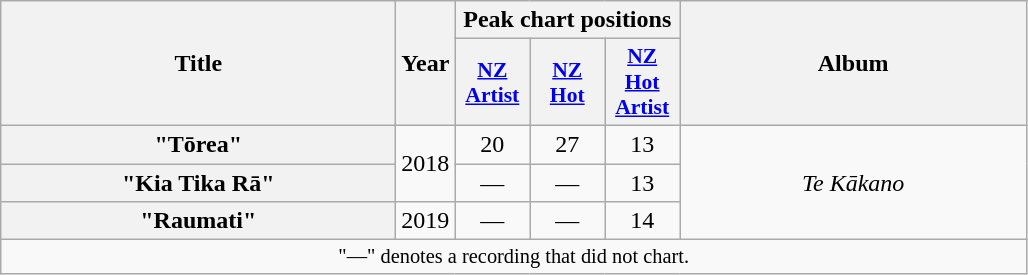<table class="wikitable plainrowheaders" style="text-align:center;">
<tr>
<th scope="col" rowspan="2" style="width:16em;">Title</th>
<th scope="col" rowspan="2" style="width:1em;">Year</th>
<th scope="col" colspan="3">Peak chart positions</th>
<th scope="col" rowspan="2" style="width:14em;">Album</th>
</tr>
<tr>
<th scope="col" style="width:3em;font-size:90%;"><a href='#'>NZ<br>Artist</a><br></th>
<th scope="col" style="width:3em;font-size:90%;"><a href='#'>NZ<br>Hot</a><br></th>
<th scope="col" style="width:3em;font-size:90%;"><a href='#'>NZ<br>Hot<br>Artist</a><br></th>
</tr>
<tr>
<th scope="row">"Tōrea"<br></th>
<td rowspan="2">2018</td>
<td>20</td>
<td>27</td>
<td>13</td>
<td rowspan="3"><em>Te Kākano</em></td>
</tr>
<tr>
<th scope="row">"Kia Tika Rā"<br></th>
<td>—</td>
<td>—</td>
<td>13</td>
</tr>
<tr>
<th scope="row">"Raumati"</th>
<td>2019</td>
<td>—</td>
<td>—</td>
<td>14</td>
</tr>
<tr>
<td colspan="8" style="font-size:85%;">"—" denotes a recording that did not chart.</td>
</tr>
</table>
